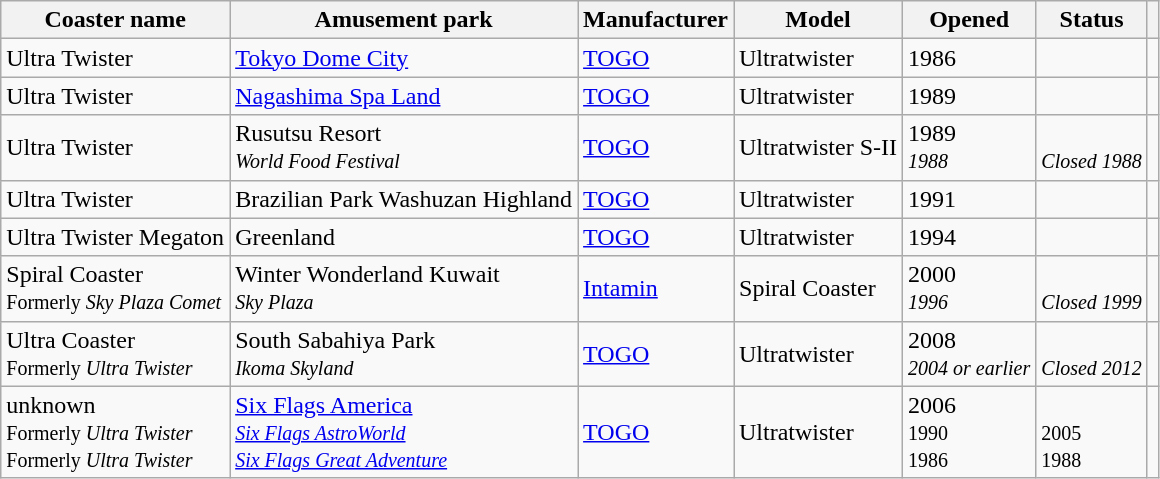<table class="wikitable sortable">
<tr>
<th>Coaster name</th>
<th>Amusement park</th>
<th>Manufacturer</th>
<th>Model</th>
<th>Opened</th>
<th>Status</th>
<th></th>
</tr>
<tr>
<td>Ultra Twister</td>
<td><a href='#'>Tokyo Dome City</a></td>
<td><a href='#'>TOGO</a></td>
<td>Ultratwister</td>
<td>1986</td>
<td></td>
<td></td>
</tr>
<tr>
<td>Ultra Twister</td>
<td><a href='#'>Nagashima Spa Land</a></td>
<td><a href='#'>TOGO</a></td>
<td>Ultratwister</td>
<td>1989</td>
<td></td>
<td></td>
</tr>
<tr>
<td>Ultra Twister</td>
<td>Rusutsu Resort<br><small><em>World Food Festival</em></small></td>
<td><a href='#'>TOGO</a></td>
<td>Ultratwister S-II</td>
<td>1989<br><small><em>1988</em></small></td>
<td><br><small><em>Closed 1988</em></small></td>
<td><br></td>
</tr>
<tr>
<td>Ultra Twister</td>
<td>Brazilian Park Washuzan Highland</td>
<td><a href='#'>TOGO</a></td>
<td>Ultratwister</td>
<td>1991</td>
<td></td>
<td></td>
</tr>
<tr>
<td>Ultra Twister Megaton</td>
<td>Greenland</td>
<td><a href='#'>TOGO</a></td>
<td>Ultratwister</td>
<td>1994</td>
<td></td>
<td></td>
</tr>
<tr>
<td>Spiral Coaster<br><small>Formerly <em>Sky Plaza Comet</em></small></td>
<td>Winter Wonderland Kuwait<br><small><em>Sky Plaza</em></small></td>
<td><a href='#'>Intamin</a></td>
<td>Spiral Coaster</td>
<td>2000<br><small><em>1996</em></small></td>
<td><br><small><em>Closed 1999</em></small></td>
<td><br></td>
</tr>
<tr>
<td>Ultra Coaster<br><small>Formerly <em>Ultra Twister</em></small></td>
<td>South Sabahiya Park<br><small><em>Ikoma Skyland</em></small></td>
<td><a href='#'>TOGO</a></td>
<td>Ultratwister</td>
<td>2008<br><small><em>2004 or earlier</em></small></td>
<td><br><small><em>Closed 2012</em></small></td>
<td><br></td>
</tr>
<tr>
<td>unknown<br><small>Formerly <em>Ultra Twister</em></small><br><small>Formerly <em>Ultra Twister</em></small></td>
<td><a href='#'>Six Flags America</a><br><small><em><a href='#'>Six Flags AstroWorld</a></em></small><br><small><em><a href='#'>Six Flags Great Adventure</a></em></small></td>
<td><a href='#'>TOGO</a></td>
<td>Ultratwister</td>
<td>2006<br><small>1990</small><br><small>1986</small></td>
<td><br><small>2005</small><br><small>1988</small></td>
<td><br><br></td>
</tr>
</table>
